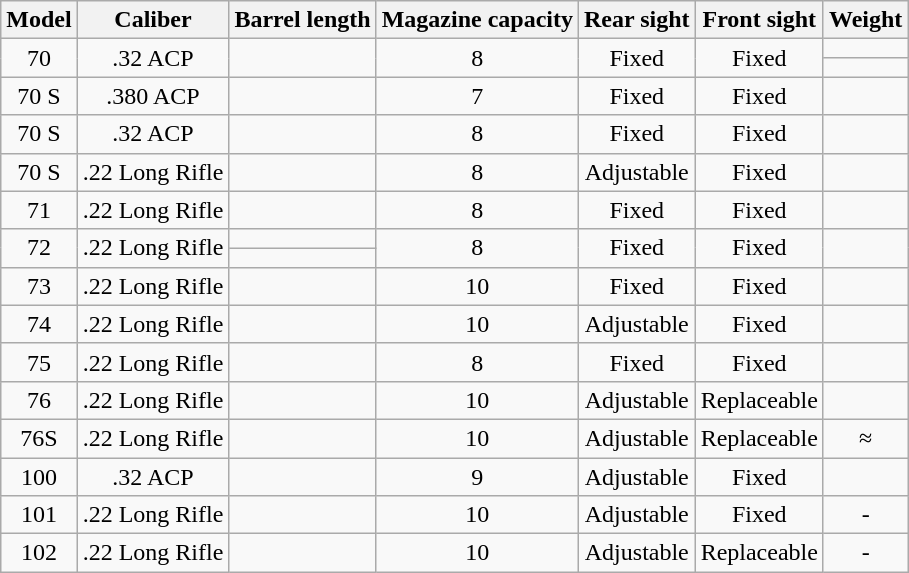<table class="wikitable" style="text-align:center;">
<tr>
<th>Model</th>
<th>Caliber</th>
<th>Barrel length</th>
<th>Magazine capacity</th>
<th>Rear sight</th>
<th>Front sight</th>
<th>Weight</th>
</tr>
<tr>
<td rowspan="2">70</td>
<td rowspan="2">.32 ACP</td>
<td rowspan="2"></td>
<td rowspan="2">8</td>
<td rowspan="2">Fixed</td>
<td rowspan="2">Fixed</td>
<td></td>
</tr>
<tr>
<td></td>
</tr>
<tr>
<td>70 S</td>
<td>.380 ACP</td>
<td></td>
<td>7</td>
<td>Fixed</td>
<td>Fixed</td>
<td></td>
</tr>
<tr>
<td>70 S</td>
<td>.32 ACP</td>
<td></td>
<td>8</td>
<td>Fixed</td>
<td>Fixed</td>
<td></td>
</tr>
<tr>
<td>70 S</td>
<td>.22 Long Rifle</td>
<td></td>
<td>8</td>
<td>Adjustable</td>
<td>Fixed</td>
<td></td>
</tr>
<tr>
<td>71</td>
<td>.22 Long Rifle</td>
<td></td>
<td>8</td>
<td>Fixed</td>
<td>Fixed</td>
<td></td>
</tr>
<tr>
<td rowspan="2">72</td>
<td rowspan="2">.22 Long Rifle</td>
<td></td>
<td rowspan="2">8</td>
<td rowspan="2">Fixed</td>
<td rowspan="2">Fixed</td>
<td rowspan="2"></td>
</tr>
<tr>
<td></td>
</tr>
<tr>
<td>73</td>
<td>.22 Long Rifle</td>
<td></td>
<td>10</td>
<td>Fixed</td>
<td>Fixed</td>
<td></td>
</tr>
<tr>
<td>74</td>
<td>.22 Long Rifle</td>
<td></td>
<td>10</td>
<td>Adjustable</td>
<td>Fixed</td>
<td></td>
</tr>
<tr>
<td>75</td>
<td>.22 Long Rifle</td>
<td></td>
<td>8</td>
<td>Fixed</td>
<td>Fixed</td>
<td></td>
</tr>
<tr>
<td>76</td>
<td>.22 Long Rifle</td>
<td></td>
<td>10</td>
<td>Adjustable</td>
<td>Replaceable</td>
<td></td>
</tr>
<tr>
<td>76S</td>
<td>.22 Long Rifle</td>
<td></td>
<td>10</td>
<td>Adjustable</td>
<td>Replaceable</td>
<td>≈</td>
</tr>
<tr>
<td>100</td>
<td>.32 ACP</td>
<td></td>
<td>9</td>
<td>Adjustable</td>
<td>Fixed</td>
<td></td>
</tr>
<tr>
<td>101</td>
<td>.22 Long Rifle</td>
<td></td>
<td>10</td>
<td>Adjustable</td>
<td>Fixed</td>
<td>-</td>
</tr>
<tr>
<td>102</td>
<td>.22 Long Rifle</td>
<td></td>
<td>10</td>
<td>Adjustable</td>
<td>Replaceable</td>
<td>-</td>
</tr>
</table>
